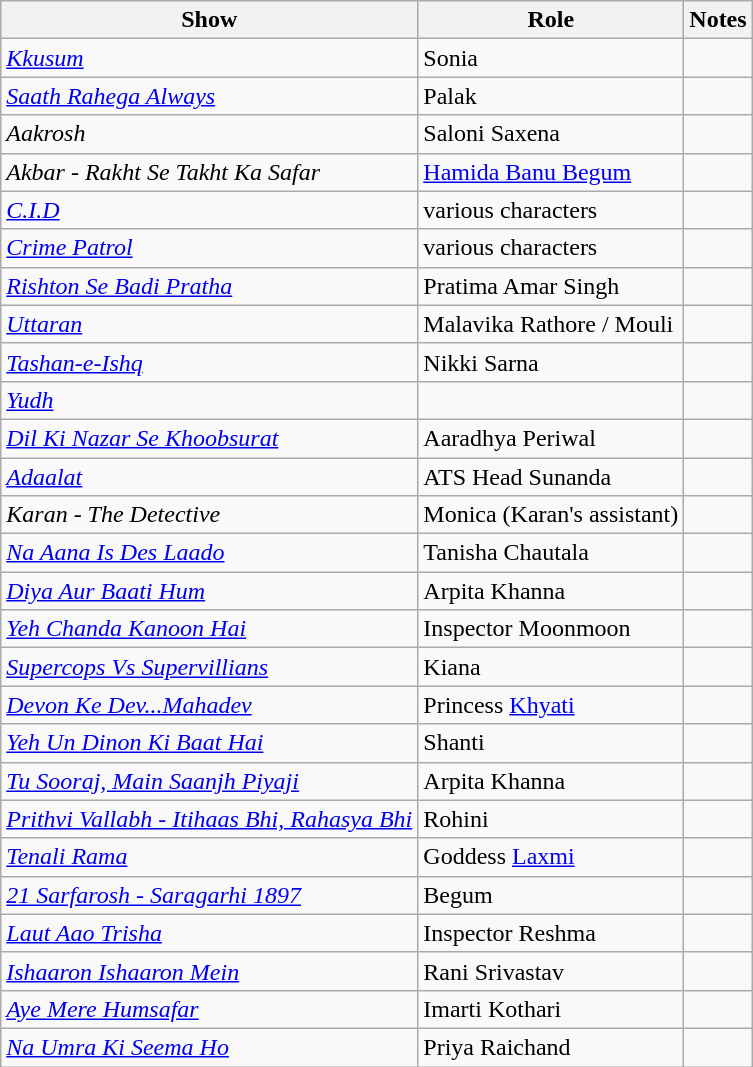<table class="wikitable sortable">
<tr>
<th>Show</th>
<th>Role</th>
<th>Notes</th>
</tr>
<tr>
<td><em><a href='#'>Kkusum</a></em></td>
<td>Sonia</td>
<td></td>
</tr>
<tr>
<td><em><a href='#'>Saath Rahega Always</a></em></td>
<td>Palak</td>
<td></td>
</tr>
<tr>
<td><em>Aakrosh</em></td>
<td>Saloni Saxena</td>
<td></td>
</tr>
<tr>
<td><em>Akbar - Rakht Se Takht Ka Safar</em></td>
<td><a href='#'>Hamida Banu Begum</a></td>
<td></td>
</tr>
<tr>
<td><em><a href='#'>C.I.D</a></em></td>
<td>various characters</td>
<td></td>
</tr>
<tr>
<td><em><a href='#'>Crime Patrol</a></em></td>
<td>various characters</td>
<td></td>
</tr>
<tr>
<td><em><a href='#'>Rishton Se Badi Pratha</a></em></td>
<td>Pratima Amar Singh</td>
<td></td>
</tr>
<tr>
<td><em><a href='#'>Uttaran</a></em></td>
<td>Malavika Rathore / Mouli</td>
<td></td>
</tr>
<tr>
<td><em><a href='#'>Tashan-e-Ishq</a></em></td>
<td>Nikki Sarna</td>
<td></td>
</tr>
<tr>
<td><em><a href='#'>Yudh</a></em></td>
<td></td>
<td></td>
</tr>
<tr>
<td><em><a href='#'>Dil Ki Nazar Se Khoobsurat</a> </em></td>
<td>Aaradhya Periwal</td>
<td></td>
</tr>
<tr>
<td><em><a href='#'>Adaalat</a></em></td>
<td>ATS Head Sunanda</td>
<td></td>
</tr>
<tr>
<td><em>Karan - The Detective</em></td>
<td>Monica (Karan's assistant)</td>
<td></td>
</tr>
<tr>
<td><em><a href='#'>Na Aana Is Des Laado</a></em></td>
<td>Tanisha Chautala</td>
<td></td>
</tr>
<tr>
<td><em><a href='#'>Diya Aur Baati Hum</a></em></td>
<td>Arpita Khanna</td>
<td></td>
</tr>
<tr>
<td><em><a href='#'>Yeh Chanda Kanoon Hai</a></em></td>
<td>Inspector Moonmoon</td>
<td></td>
</tr>
<tr>
<td><a href='#'><em>Supercops Vs Supervillians</em></a></td>
<td>Kiana</td>
<td></td>
</tr>
<tr>
<td><em><a href='#'>Devon Ke Dev...Mahadev</a></em></td>
<td>Princess <a href='#'>Khyati</a></td>
<td></td>
</tr>
<tr>
<td><em><a href='#'>Yeh Un Dinon Ki Baat Hai</a></em></td>
<td>Shanti</td>
<td></td>
</tr>
<tr>
<td><em><a href='#'>Tu Sooraj, Main Saanjh Piyaji</a></em></td>
<td>Arpita Khanna</td>
<td></td>
</tr>
<tr>
<td><em><a href='#'>Prithvi Vallabh - Itihaas Bhi, Rahasya Bhi</a></em></td>
<td>Rohini</td>
<td></td>
</tr>
<tr>
<td><em><a href='#'>Tenali Rama</a></em></td>
<td>Goddess <a href='#'>Laxmi</a></td>
<td></td>
</tr>
<tr>
<td><em><a href='#'>21 Sarfarosh - Saragarhi 1897</a></em></td>
<td>Begum</td>
<td></td>
</tr>
<tr>
<td><em><a href='#'>Laut Aao Trisha</a></em></td>
<td>Inspector Reshma</td>
<td></td>
</tr>
<tr>
<td><em><a href='#'>Ishaaron Ishaaron Mein</a></em></td>
<td>Rani Srivastav</td>
<td></td>
</tr>
<tr>
<td><em><a href='#'>Aye Mere Humsafar</a></em></td>
<td>Imarti Kothari</td>
<td></td>
</tr>
<tr>
<td><em><a href='#'>Na Umra Ki Seema Ho</a></em></td>
<td>Priya Raichand</td>
<td></td>
</tr>
</table>
